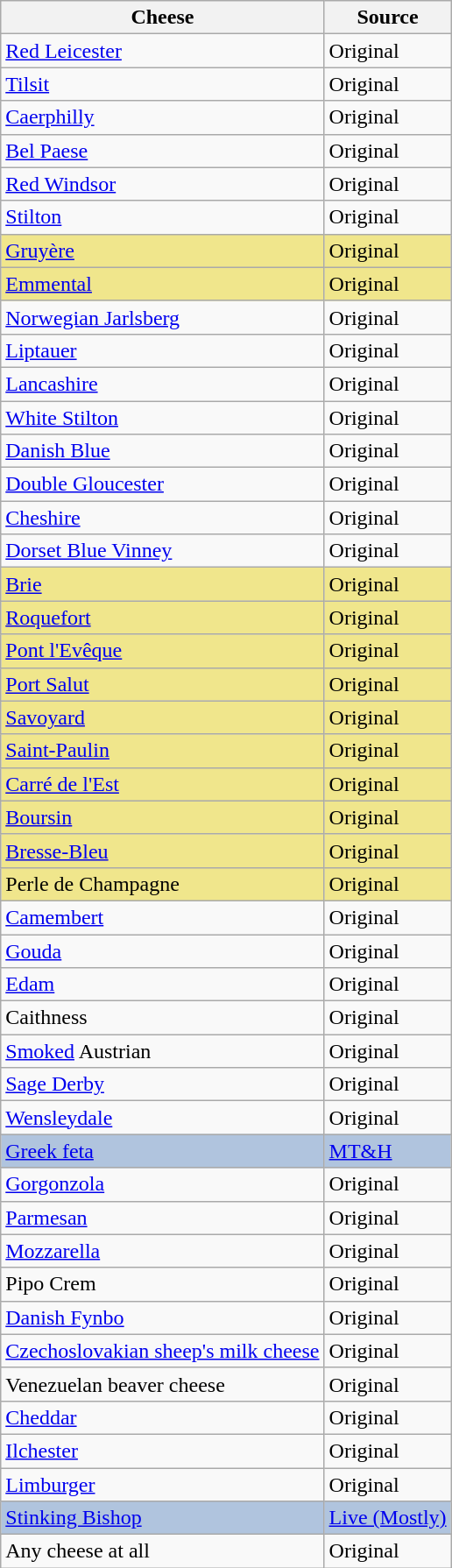<table class="wikitable">
<tr>
<th>Cheese</th>
<th>Source</th>
</tr>
<tr>
<td><a href='#'>Red Leicester</a></td>
<td>Original</td>
</tr>
<tr>
<td><a href='#'>Tilsit</a></td>
<td>Original</td>
</tr>
<tr>
<td><a href='#'>Caerphilly</a></td>
<td>Original</td>
</tr>
<tr>
<td><a href='#'>Bel Paese</a></td>
<td>Original</td>
</tr>
<tr>
<td><a href='#'>Red Windsor</a></td>
<td>Original</td>
</tr>
<tr>
<td><a href='#'>Stilton</a></td>
<td>Original</td>
</tr>
<tr style="background:khaki;">
<td><a href='#'>Gruyère</a></td>
<td>Original</td>
</tr>
<tr style="background:khaki;">
<td><a href='#'>Emmental</a></td>
<td>Original</td>
</tr>
<tr>
<td><a href='#'>Norwegian Jarlsberg</a></td>
<td>Original</td>
</tr>
<tr>
<td><a href='#'>Liptauer</a></td>
<td>Original</td>
</tr>
<tr>
<td><a href='#'>Lancashire</a></td>
<td>Original</td>
</tr>
<tr>
<td><a href='#'>White Stilton</a></td>
<td>Original</td>
</tr>
<tr>
<td><a href='#'>Danish Blue</a></td>
<td>Original</td>
</tr>
<tr>
<td><a href='#'>Double Gloucester</a></td>
<td>Original</td>
</tr>
<tr>
<td><a href='#'>Cheshire</a></td>
<td>Original</td>
</tr>
<tr>
<td><a href='#'>Dorset Blue Vinney</a></td>
<td>Original</td>
</tr>
<tr style="background:khaki;">
<td><a href='#'>Brie</a></td>
<td>Original</td>
</tr>
<tr style="background:khaki;">
<td><a href='#'>Roquefort</a></td>
<td>Original</td>
</tr>
<tr style="background:khaki;">
<td><a href='#'>Pont l'Evêque</a></td>
<td>Original</td>
</tr>
<tr style="background:khaki;">
<td><a href='#'>Port Salut</a></td>
<td>Original</td>
</tr>
<tr style="background:khaki;">
<td><a href='#'>Savoyard</a></td>
<td>Original</td>
</tr>
<tr style="background:khaki;">
<td><a href='#'>Saint-Paulin</a></td>
<td>Original</td>
</tr>
<tr style="background:khaki;">
<td><a href='#'>Carré de l'Est</a></td>
<td>Original</td>
</tr>
<tr style="background:khaki;">
<td><a href='#'>Boursin</a></td>
<td>Original</td>
</tr>
<tr style="background:khaki;">
<td><a href='#'>Bresse-Bleu</a></td>
<td>Original</td>
</tr>
<tr style="background:khaki;">
<td>Perle de Champagne</td>
<td>Original</td>
</tr>
<tr>
<td><a href='#'>Camembert</a></td>
<td>Original</td>
</tr>
<tr>
<td><a href='#'>Gouda</a></td>
<td>Original</td>
</tr>
<tr>
<td><a href='#'>Edam</a></td>
<td>Original</td>
</tr>
<tr>
<td>Caithness</td>
<td>Original</td>
</tr>
<tr>
<td><a href='#'>Smoked</a> Austrian</td>
<td>Original</td>
</tr>
<tr>
<td><a href='#'>Sage Derby</a></td>
<td>Original</td>
</tr>
<tr>
<td><a href='#'>Wensleydale</a></td>
<td>Original</td>
</tr>
<tr style="background:lightsteelblue;">
<td><a href='#'>Greek feta</a></td>
<td><a href='#'>MT&H</a></td>
</tr>
<tr>
<td><a href='#'>Gorgonzola</a></td>
<td>Original</td>
</tr>
<tr>
<td><a href='#'>Parmesan</a></td>
<td>Original</td>
</tr>
<tr>
<td><a href='#'>Mozzarella</a></td>
<td>Original</td>
</tr>
<tr>
<td>Pipo Crem</td>
<td>Original</td>
</tr>
<tr>
<td><a href='#'>Danish Fynbo</a></td>
<td>Original</td>
</tr>
<tr>
<td><a href='#'>Czechoslovakian sheep's milk cheese</a></td>
<td>Original</td>
</tr>
<tr>
<td>Venezuelan beaver cheese</td>
<td>Original</td>
</tr>
<tr>
<td><a href='#'>Cheddar</a></td>
<td>Original</td>
</tr>
<tr>
<td><a href='#'>Ilchester</a></td>
<td>Original</td>
</tr>
<tr>
<td><a href='#'>Limburger</a></td>
<td>Original</td>
</tr>
<tr style="background:lightsteelblue;">
<td><a href='#'>Stinking Bishop</a></td>
<td><a href='#'>Live (Mostly)</a></td>
</tr>
<tr>
<td>Any cheese at all</td>
<td>Original</td>
</tr>
</table>
